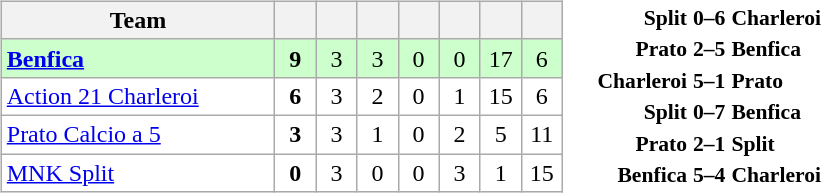<table>
<tr>
<td><br><table class="wikitable" style="text-align: center;">
<tr>
<th width="175">Team</th>
<th width="20"></th>
<th width="20"></th>
<th width="20"></th>
<th width="20"></th>
<th width="20"></th>
<th width="20"></th>
<th width="20"></th>
</tr>
<tr bgcolor="#ccffcc">
<td align="left"> <strong><a href='#'>Benfica</a></strong></td>
<td><strong>9</strong></td>
<td>3</td>
<td>3</td>
<td>0</td>
<td>0</td>
<td>17</td>
<td>6</td>
</tr>
<tr bgcolor=ffffff>
<td align="left"> <a href='#'>Action 21 Charleroi</a></td>
<td><strong>6</strong></td>
<td>3</td>
<td>2</td>
<td>0</td>
<td>1</td>
<td>15</td>
<td>6</td>
</tr>
<tr bgcolor=ffffff>
<td align="left"> <a href='#'>Prato Calcio a 5</a></td>
<td><strong>3</strong></td>
<td>3</td>
<td>1</td>
<td>0</td>
<td>2</td>
<td>5</td>
<td>11</td>
</tr>
<tr bgcolor=ffffff>
<td align="left"> <a href='#'>MNK Split</a></td>
<td><strong>0</strong></td>
<td>3</td>
<td>0</td>
<td>0</td>
<td>3</td>
<td>1</td>
<td>15</td>
</tr>
</table>
</td>
<td><br><table style="font-size:90%; margin: 0 auto;">
<tr>
<td align="right"><strong>Split</strong></td>
<td align="center"><strong>0–6</strong></td>
<td><strong>Charleroi</strong></td>
</tr>
<tr>
<td align="right"><strong>Prato</strong></td>
<td align="center"><strong>2–5</strong></td>
<td><strong>Benfica</strong></td>
</tr>
<tr>
<td align="right"><strong>Charleroi</strong></td>
<td align="center"><strong>5–1</strong></td>
<td><strong>Prato</strong></td>
</tr>
<tr>
<td align="right"><strong>Split</strong></td>
<td align="center"><strong>0–7</strong></td>
<td><strong>Benfica</strong></td>
</tr>
<tr>
<td align="right"><strong>Prato</strong></td>
<td align="center"><strong>2–1</strong></td>
<td><strong>Split</strong></td>
</tr>
<tr>
<td align="right"><strong>Benfica</strong></td>
<td align="center"><strong>5–4</strong></td>
<td><strong>Charleroi</strong></td>
</tr>
</table>
</td>
</tr>
</table>
